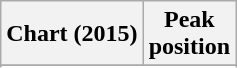<table class="wikitable sortable plainrowheaders">
<tr>
<th>Chart (2015)</th>
<th>Peak<br>position</th>
</tr>
<tr>
</tr>
<tr>
</tr>
<tr>
</tr>
<tr>
</tr>
</table>
